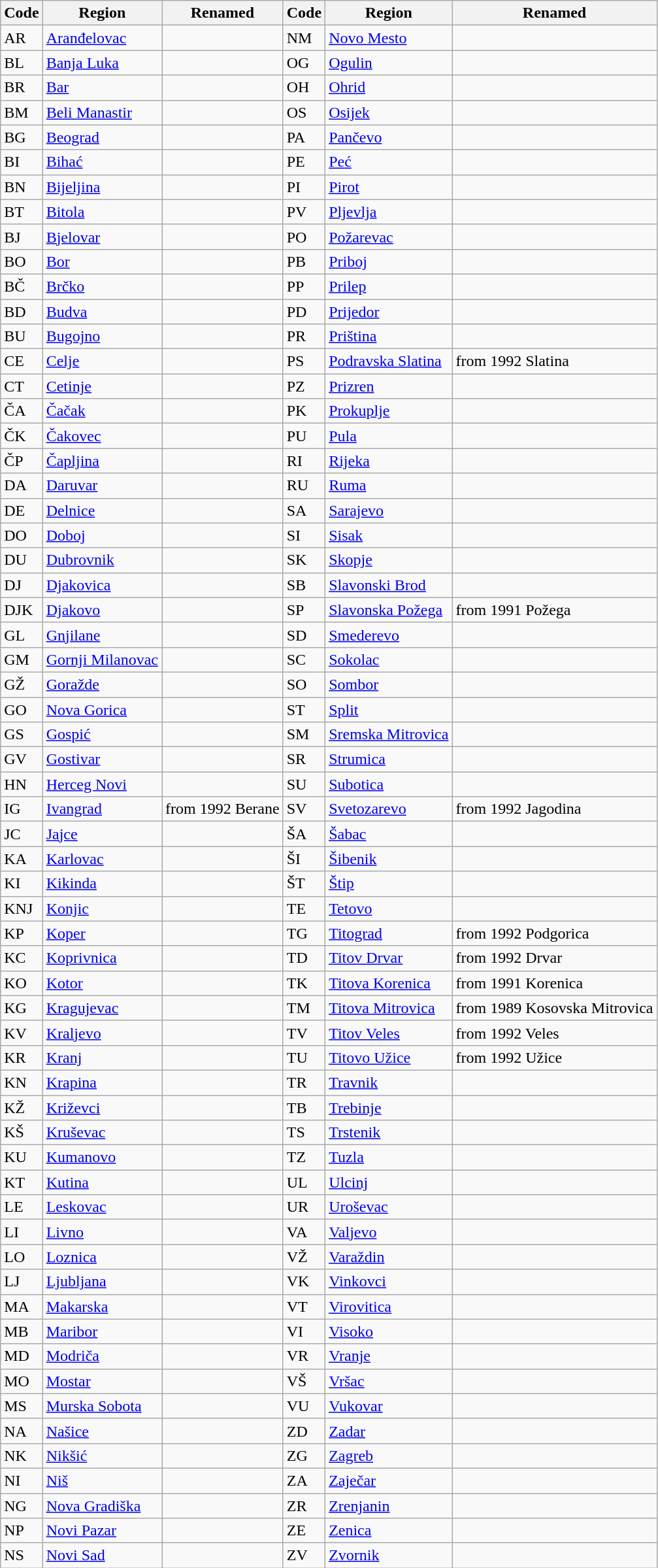<table class="wikitable">
<tr>
<th>Code</th>
<th>Region</th>
<th>Renamed</th>
<th>Code</th>
<th>Region</th>
<th>Renamed</th>
</tr>
<tr>
<td>AR</td>
<td><a href='#'>Aranđelovac</a></td>
<td></td>
<td>NM</td>
<td><a href='#'>Novo Mesto</a></td>
<td></td>
</tr>
<tr>
<td>BL</td>
<td><a href='#'>Banja Luka</a></td>
<td></td>
<td>OG</td>
<td><a href='#'>Ogulin</a></td>
<td></td>
</tr>
<tr>
<td>BR</td>
<td><a href='#'>Bar</a></td>
<td></td>
<td>OH</td>
<td><a href='#'>Ohrid</a></td>
<td></td>
</tr>
<tr>
<td>BM</td>
<td><a href='#'>Beli Manastir</a></td>
<td></td>
<td>OS</td>
<td><a href='#'>Osijek</a></td>
<td></td>
</tr>
<tr>
<td>BG</td>
<td><a href='#'>Beograd</a></td>
<td></td>
<td>PA</td>
<td><a href='#'>Pančevo</a></td>
<td></td>
</tr>
<tr>
<td>BI</td>
<td><a href='#'>Bihać</a></td>
<td></td>
<td>PE</td>
<td><a href='#'>Peć</a></td>
<td></td>
</tr>
<tr>
<td>BN</td>
<td><a href='#'>Bijeljina</a></td>
<td></td>
<td>PI</td>
<td><a href='#'>Pirot</a></td>
<td></td>
</tr>
<tr>
<td>BT</td>
<td><a href='#'>Bitola</a></td>
<td></td>
<td>PV</td>
<td><a href='#'>Pljevlja</a></td>
<td></td>
</tr>
<tr>
<td>BJ</td>
<td><a href='#'>Bjelovar</a></td>
<td></td>
<td>PO</td>
<td><a href='#'>Požarevac</a></td>
<td></td>
</tr>
<tr>
<td>BO</td>
<td><a href='#'>Bor</a></td>
<td></td>
<td>PB</td>
<td><a href='#'>Priboj</a></td>
<td></td>
</tr>
<tr>
<td>BČ</td>
<td><a href='#'>Brčko</a></td>
<td></td>
<td>PP</td>
<td><a href='#'>Prilep</a></td>
<td></td>
</tr>
<tr>
<td>BD</td>
<td><a href='#'>Budva</a></td>
<td></td>
<td>PD</td>
<td><a href='#'>Prijedor</a></td>
<td></td>
</tr>
<tr>
<td>BU</td>
<td><a href='#'>Bugojno</a></td>
<td></td>
<td>PR</td>
<td><a href='#'>Priština</a></td>
<td></td>
</tr>
<tr>
<td>CE</td>
<td><a href='#'>Celje</a></td>
<td></td>
<td>PS</td>
<td><a href='#'>Podravska Slatina</a></td>
<td>from 1992 Slatina</td>
</tr>
<tr>
<td>CT</td>
<td><a href='#'>Cetinje</a></td>
<td></td>
<td>PZ</td>
<td><a href='#'>Prizren</a></td>
<td></td>
</tr>
<tr>
<td>ČA</td>
<td><a href='#'>Čačak</a></td>
<td></td>
<td>PK</td>
<td><a href='#'>Prokuplje</a></td>
<td></td>
</tr>
<tr>
<td>ČK</td>
<td><a href='#'>Čakovec</a></td>
<td></td>
<td>PU</td>
<td><a href='#'>Pula</a></td>
<td></td>
</tr>
<tr>
<td>ČP</td>
<td><a href='#'>Čapljina</a></td>
<td></td>
<td>RI</td>
<td><a href='#'>Rijeka</a></td>
<td></td>
</tr>
<tr>
<td>DA</td>
<td><a href='#'>Daruvar</a></td>
<td></td>
<td>RU</td>
<td><a href='#'>Ruma</a></td>
<td></td>
</tr>
<tr>
<td>DE</td>
<td><a href='#'>Delnice</a></td>
<td></td>
<td>SA</td>
<td><a href='#'>Sarajevo</a></td>
<td></td>
</tr>
<tr>
<td>DO</td>
<td><a href='#'>Doboj</a></td>
<td></td>
<td>SI</td>
<td><a href='#'>Sisak</a></td>
<td></td>
</tr>
<tr>
<td>DU</td>
<td><a href='#'>Dubrovnik</a></td>
<td></td>
<td>SK</td>
<td><a href='#'>Skopje</a></td>
<td></td>
</tr>
<tr>
<td>DJ</td>
<td><a href='#'>Djakovica</a></td>
<td></td>
<td>SB</td>
<td><a href='#'>Slavonski Brod</a></td>
<td></td>
</tr>
<tr>
<td>DJK</td>
<td><a href='#'>Djakovo</a></td>
<td></td>
<td>SP</td>
<td><a href='#'>Slavonska Požega</a></td>
<td>from 1991 Požega</td>
</tr>
<tr>
<td>GL</td>
<td><a href='#'>Gnjilane</a></td>
<td></td>
<td>SD</td>
<td><a href='#'>Smederevo</a></td>
<td></td>
</tr>
<tr>
<td>GM</td>
<td><a href='#'>Gornji Milanovac</a></td>
<td></td>
<td>SC</td>
<td><a href='#'>Sokolac</a></td>
<td></td>
</tr>
<tr>
<td>GŽ</td>
<td><a href='#'>Goražde</a></td>
<td></td>
<td>SO</td>
<td><a href='#'>Sombor</a></td>
<td></td>
</tr>
<tr>
<td>GO</td>
<td><a href='#'>Nova Gorica</a></td>
<td></td>
<td>ST</td>
<td><a href='#'>Split</a></td>
<td></td>
</tr>
<tr>
<td>GS</td>
<td><a href='#'>Gospić</a></td>
<td></td>
<td>SM</td>
<td><a href='#'>Sremska Mitrovica</a></td>
<td></td>
</tr>
<tr>
<td>GV</td>
<td><a href='#'>Gostivar</a></td>
<td></td>
<td>SR</td>
<td><a href='#'>Strumica</a></td>
<td></td>
</tr>
<tr>
<td>HN</td>
<td><a href='#'>Herceg Novi</a></td>
<td></td>
<td>SU</td>
<td><a href='#'>Subotica</a></td>
<td></td>
</tr>
<tr>
<td>IG</td>
<td><a href='#'>Ivangrad</a></td>
<td>from 1992 Berane</td>
<td>SV</td>
<td><a href='#'>Svetozarevo</a></td>
<td>from 1992 Jagodina</td>
</tr>
<tr>
<td>JC</td>
<td><a href='#'>Jajce</a></td>
<td></td>
<td>ŠA</td>
<td><a href='#'>Šabac</a></td>
<td></td>
</tr>
<tr>
<td>KA</td>
<td><a href='#'>Karlovac</a></td>
<td></td>
<td>ŠI</td>
<td><a href='#'>Šibenik</a></td>
<td></td>
</tr>
<tr>
<td>KI</td>
<td><a href='#'>Kikinda</a></td>
<td></td>
<td>ŠT</td>
<td><a href='#'>Štip</a></td>
<td></td>
</tr>
<tr>
<td>KNJ</td>
<td><a href='#'>Konjic</a></td>
<td></td>
<td>TE</td>
<td><a href='#'>Tetovo</a></td>
<td></td>
</tr>
<tr>
<td>KP</td>
<td><a href='#'>Koper</a></td>
<td></td>
<td>TG</td>
<td><a href='#'>Titograd</a></td>
<td>from 1992 Podgorica</td>
</tr>
<tr>
<td>KC</td>
<td><a href='#'>Koprivnica</a></td>
<td></td>
<td>TD</td>
<td><a href='#'>Titov Drvar</a></td>
<td>from 1992 Drvar</td>
</tr>
<tr>
<td>KO</td>
<td><a href='#'>Kotor</a></td>
<td></td>
<td>TK</td>
<td><a href='#'>Titova Korenica</a></td>
<td>from 1991 Korenica</td>
</tr>
<tr>
<td>KG</td>
<td><a href='#'>Kragujevac</a></td>
<td></td>
<td>TM</td>
<td><a href='#'>Titova Mitrovica</a></td>
<td>from 1989 Kosovska Mitrovica</td>
</tr>
<tr>
<td>KV</td>
<td><a href='#'>Kraljevo</a></td>
<td></td>
<td>TV</td>
<td><a href='#'>Titov Veles</a></td>
<td>from 1992 Veles</td>
</tr>
<tr>
<td>KR</td>
<td><a href='#'>Kranj</a></td>
<td></td>
<td>TU</td>
<td><a href='#'>Titovo Užice</a></td>
<td>from 1992 Užice</td>
</tr>
<tr>
<td>KN</td>
<td><a href='#'>Krapina</a></td>
<td></td>
<td>TR</td>
<td><a href='#'>Travnik</a></td>
<td></td>
</tr>
<tr>
<td>KŽ</td>
<td><a href='#'>Križevci</a></td>
<td></td>
<td>TB</td>
<td><a href='#'>Trebinje</a></td>
<td></td>
</tr>
<tr>
<td>KŠ</td>
<td><a href='#'>Kruševac</a></td>
<td></td>
<td>TS</td>
<td><a href='#'>Trstenik</a></td>
<td></td>
</tr>
<tr>
<td>KU</td>
<td><a href='#'>Kumanovo</a></td>
<td></td>
<td>TZ</td>
<td><a href='#'>Tuzla</a></td>
<td></td>
</tr>
<tr>
<td>KT</td>
<td><a href='#'>Kutina</a></td>
<td></td>
<td>UL</td>
<td><a href='#'>Ulcinj</a></td>
<td></td>
</tr>
<tr>
<td>LE</td>
<td><a href='#'>Leskovac</a></td>
<td></td>
<td>UR</td>
<td><a href='#'>Uroševac</a></td>
<td></td>
</tr>
<tr>
<td>LI</td>
<td><a href='#'>Livno</a></td>
<td></td>
<td>VA</td>
<td><a href='#'>Valjevo</a></td>
<td></td>
</tr>
<tr>
<td>LO</td>
<td><a href='#'>Loznica</a></td>
<td></td>
<td>VŽ</td>
<td><a href='#'>Varaždin</a></td>
<td></td>
</tr>
<tr>
<td>LJ</td>
<td><a href='#'>Ljubljana</a></td>
<td></td>
<td>VK</td>
<td><a href='#'>Vinkovci</a></td>
<td></td>
</tr>
<tr>
<td>MA</td>
<td><a href='#'>Makarska</a></td>
<td></td>
<td>VT</td>
<td><a href='#'>Virovitica</a></td>
<td></td>
</tr>
<tr>
<td>MB</td>
<td><a href='#'>Maribor</a></td>
<td></td>
<td>VI</td>
<td><a href='#'>Visoko</a></td>
<td></td>
</tr>
<tr>
<td>MD</td>
<td><a href='#'>Modriča</a></td>
<td></td>
<td>VR</td>
<td><a href='#'>Vranje</a></td>
<td></td>
</tr>
<tr>
<td>MO</td>
<td><a href='#'>Mostar</a></td>
<td></td>
<td>VŠ</td>
<td><a href='#'>Vršac</a></td>
<td></td>
</tr>
<tr>
<td>MS</td>
<td><a href='#'>Murska Sobota</a></td>
<td></td>
<td>VU</td>
<td><a href='#'>Vukovar</a></td>
<td></td>
</tr>
<tr>
<td>NA</td>
<td><a href='#'>Našice</a></td>
<td></td>
<td>ZD</td>
<td><a href='#'>Zadar</a></td>
<td></td>
</tr>
<tr>
<td>NK</td>
<td><a href='#'>Nikšić</a></td>
<td></td>
<td>ZG</td>
<td><a href='#'>Zagreb</a></td>
<td></td>
</tr>
<tr>
<td>NI</td>
<td><a href='#'>Niš</a></td>
<td></td>
<td>ZA</td>
<td><a href='#'>Zaječar</a></td>
<td></td>
</tr>
<tr>
<td>NG</td>
<td><a href='#'>Nova Gradiška</a></td>
<td></td>
<td>ZR</td>
<td><a href='#'>Zrenjanin</a></td>
<td></td>
</tr>
<tr>
<td>NP</td>
<td><a href='#'>Novi Pazar</a></td>
<td></td>
<td>ZE</td>
<td><a href='#'>Zenica</a></td>
<td></td>
</tr>
<tr>
<td>NS</td>
<td><a href='#'>Novi Sad</a></td>
<td></td>
<td>ZV</td>
<td><a href='#'>Zvornik</a></td>
<td></td>
</tr>
</table>
